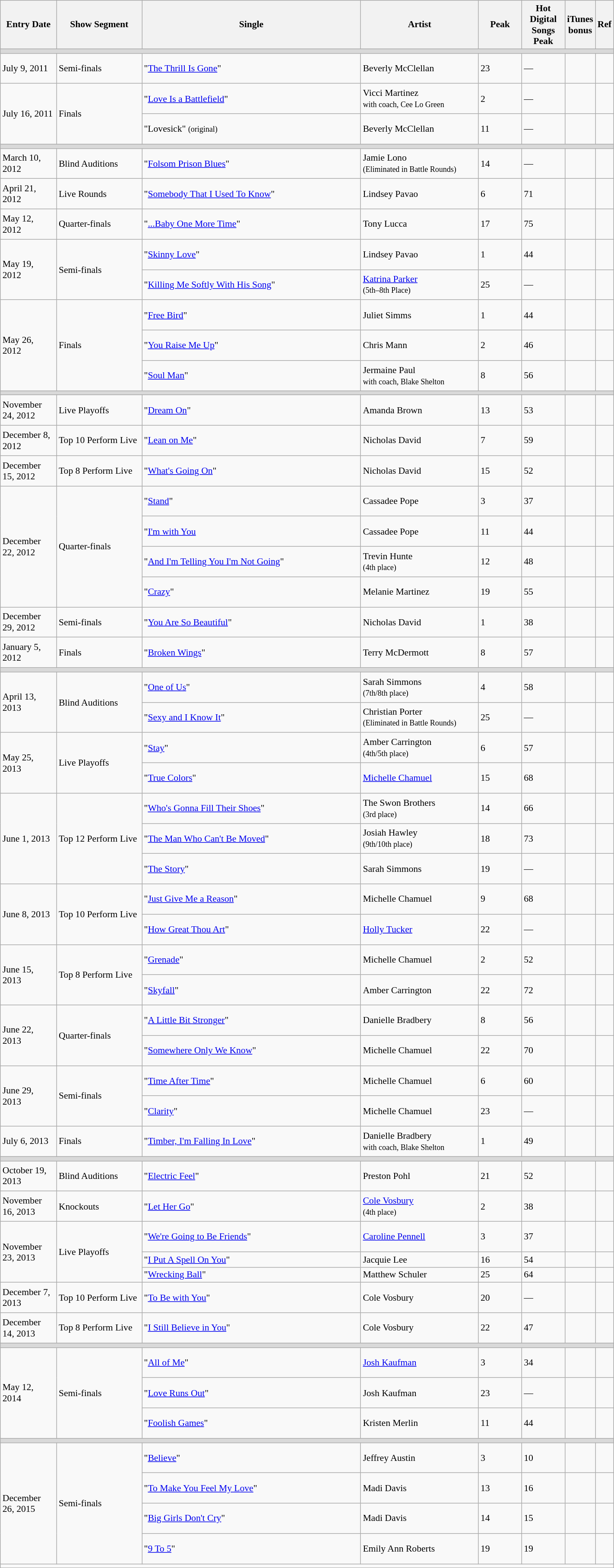<table class="wikitable" style="width: 75%; font-size: 90%;">
<tr>
<th scope="col" width="80">Entry Date</th>
<th scope="col" width="125">Show Segment</th>
<th>Single</th>
<th scope="col" width="175">Artist</th>
<th scope="col" width="60">Peak</th>
<th scope="col" width="60">Hot Digital Songs Peak</th>
<th scope="col" width="35">iTunes bonus</th>
<th scope="col" width="10">Ref</th>
</tr>
<tr>
<td style="background:#D9D9D9;" colspan="8"></td>
</tr>
<tr>
<td style="height: 40px;">July 9, 2011</td>
<td>Semi-finals</td>
<td>"<a href='#'>The Thrill Is Gone</a>"</td>
<td>Beverly McClellan</td>
<td>23</td>
<td>—</td>
<td></td>
<td></td>
</tr>
<tr>
<td rowspan=2>July 16, 2011</td>
<td rowspan=2>Finals</td>
<td style="height: 40px;">"<a href='#'>Love Is a Battlefield</a>"</td>
<td>Vicci Martinez<br><small>with coach, Cee Lo Green</small></td>
<td>2</td>
<td>—</td>
<td></td>
<td></td>
</tr>
<tr>
<td style="height: 40px;">"Lovesick" <small>(original)</small></td>
<td>Beverly McClellan</td>
<td>11</td>
<td>—</td>
<td></td>
<td></td>
</tr>
<tr>
<td style="background:#D9D9D9;" colspan="8"></td>
</tr>
<tr>
<td style="height: 40px;">March 10, 2012</td>
<td>Blind Auditions</td>
<td>"<a href='#'>Folsom Prison Blues</a>"</td>
<td>Jamie Lono<br><small>(Eliminated in Battle Rounds)</small></td>
<td>14</td>
<td>—</td>
<td></td>
<td></td>
</tr>
<tr>
<td style="height: 40px;">April 21, 2012</td>
<td>Live Rounds</td>
<td>"<a href='#'>Somebody That I Used To Know</a>"</td>
<td>Lindsey Pavao</td>
<td>6</td>
<td>71</td>
<td></td>
<td><br></td>
</tr>
<tr>
<td style="height: 40px;">May 12, 2012</td>
<td>Quarter-finals</td>
<td>"<a href='#'>...Baby One More Time</a>"</td>
<td>Tony Lucca</td>
<td>17</td>
<td>75</td>
<td></td>
<td><br></td>
</tr>
<tr>
<td rowspan=2>May 19, 2012</td>
<td rowspan=2>Semi-finals</td>
<td style="height: 40px;">"<a href='#'>Skinny Love</a>"</td>
<td>Lindsey Pavao</td>
<td>1</td>
<td>44</td>
<td></td>
<td><br></td>
</tr>
<tr>
<td style="height: 40px;">"<a href='#'>Killing Me Softly With His Song</a>"</td>
<td><a href='#'>Katrina Parker</a><br><small>(5th–8th Place)</small></td>
<td>25</td>
<td>—</td>
<td></td>
<td></td>
</tr>
<tr>
<td rowspan=3>May 26, 2012</td>
<td rowspan=3>Finals</td>
<td style="height: 40px;">"<a href='#'>Free Bird</a>"</td>
<td>Juliet Simms</td>
<td>1</td>
<td>44</td>
<td></td>
<td><br></td>
</tr>
<tr>
<td style="height: 40px;">"<a href='#'>You Raise Me Up</a>"</td>
<td>Chris Mann</td>
<td>2</td>
<td>46</td>
<td></td>
<td><br></td>
</tr>
<tr>
<td style="height: 40px;">"<a href='#'>Soul Man</a>"</td>
<td>Jermaine Paul<br> <small>with coach, Blake Shelton</small></td>
<td>8</td>
<td>56</td>
<td></td>
<td><br></td>
</tr>
<tr>
<td style="background:#D9D9D9;" colspan="8"></td>
</tr>
<tr>
<td style="height:40px;">November 24, 2012</td>
<td>Live Playoffs</td>
<td>"<a href='#'>Dream On</a>"</td>
<td>Amanda Brown</td>
<td>13</td>
<td>53</td>
<td></td>
<td><br></td>
</tr>
<tr>
<td style="height: 40px;">December 8, 2012</td>
<td>Top 10 Perform Live</td>
<td>"<a href='#'>Lean on Me</a>"</td>
<td>Nicholas David</td>
<td>7</td>
<td>59</td>
<td></td>
<td></td>
</tr>
<tr>
<td>December 15, 2012</td>
<td>Top 8 Perform Live</td>
<td style="height:40px;">"<a href='#'>What's Going On</a>"</td>
<td>Nicholas David</td>
<td>15</td>
<td>52</td>
<td></td>
<td></td>
</tr>
<tr>
<td rowspan=4>December 22, 2012</td>
<td rowspan=4>Quarter-finals</td>
<td style="height:40px;">"<a href='#'>Stand</a>"</td>
<td>Cassadee Pope</td>
<td>3</td>
<td>37</td>
<td></td>
<td><br></td>
</tr>
<tr>
<td style="height:40px;">"<a href='#'>I'm with You</a></td>
<td>Cassadee Pope</td>
<td>11</td>
<td>44</td>
<td></td>
<td><br></td>
</tr>
<tr>
<td style="height:40px;">"<a href='#'>And I'm Telling You I'm Not Going</a>"</td>
<td>Trevin Hunte<br><small>(4th place)</small></td>
<td>12</td>
<td>48</td>
<td></td>
<td></td>
</tr>
<tr>
<td style="height:40px;">"<a href='#'>Crazy</a>"</td>
<td>Melanie Martinez</td>
<td>19</td>
<td>55</td>
<td></td>
<td><br></td>
</tr>
<tr>
<td>December 29, 2012</td>
<td>Semi-finals</td>
<td style="height:40px;">"<a href='#'>You Are So Beautiful</a>"</td>
<td>Nicholas David</td>
<td>1</td>
<td>38</td>
<td></td>
<td></td>
</tr>
<tr>
<td>January 5, 2012</td>
<td>Finals</td>
<td style="height:40px;">"<a href='#'>Broken Wings</a>"</td>
<td>Terry McDermott</td>
<td>8</td>
<td>57</td>
<td></td>
<td></td>
</tr>
<tr>
<td style="background:#D9D9D9;" colspan="8"></td>
</tr>
<tr>
<td rowspan=2>April 13, 2013</td>
<td rowspan=2>Blind Auditions</td>
<td style="height: 40px;">"<a href='#'>One of Us</a>"</td>
<td>Sarah Simmons<br><small>(7th/8th place)</small></td>
<td>4</td>
<td>58</td>
<td></td>
<td></td>
</tr>
<tr>
<td style="height:40px;">"<a href='#'>Sexy and I Know It</a>"</td>
<td>Christian Porter<br><small>(Eliminated in Battle Rounds)</small></td>
<td>25</td>
<td>—</td>
<td></td>
<td></td>
</tr>
<tr>
<td rowspan=2>May 25, 2013</td>
<td rowspan=2>Live Playoffs</td>
<td style="height:40px;">"<a href='#'>Stay</a>"</td>
<td>Amber Carrington<br><small>(4th/5th place)</small></td>
<td>6</td>
<td>57</td>
<td></td>
<td></td>
</tr>
<tr>
<td style="height:40px;">"<a href='#'>True Colors</a>"</td>
<td><a href='#'>Michelle Chamuel</a></td>
<td>15</td>
<td>68</td>
<td></td>
<td></td>
</tr>
<tr>
<td rowspan=3>June 1, 2013</td>
<td rowspan=3>Top 12 Perform Live</td>
<td style="height:40px;">"<a href='#'>Who's Gonna Fill Their Shoes</a>"</td>
<td>The Swon Brothers<br><small>(3rd place)</small></td>
<td>14</td>
<td>66</td>
<td></td>
<td></td>
</tr>
<tr>
<td style="height:40px;">"<a href='#'>The Man Who Can't Be Moved</a>"</td>
<td>Josiah Hawley<br><small>(9th/10th place)</small></td>
<td>18</td>
<td>73</td>
<td></td>
<td></td>
</tr>
<tr>
<td style="height:40px;">"<a href='#'>The Story</a>"</td>
<td>Sarah Simmons</td>
<td>19</td>
<td>—</td>
<td></td>
<td></td>
</tr>
<tr>
<td rowspan=2>June 8, 2013</td>
<td rowspan=2>Top 10 Perform Live</td>
<td style="height:40px;">"<a href='#'>Just Give Me a Reason</a>"</td>
<td>Michelle Chamuel</td>
<td>9</td>
<td>68</td>
<td></td>
<td></td>
</tr>
<tr>
<td style="height:40px;">"<a href='#'>How Great Thou Art</a>"</td>
<td><a href='#'>Holly Tucker</a></td>
<td>22</td>
<td>—</td>
<td></td>
<td></td>
</tr>
<tr>
<td rowspan=2>June 15, 2013</td>
<td rowspan=2>Top 8 Perform Live</td>
<td style="height: 40px;">"<a href='#'>Grenade</a>"</td>
<td>Michelle Chamuel</td>
<td>2</td>
<td>52</td>
<td></td>
<td></td>
</tr>
<tr>
<td style="height: 40px;">"<a href='#'>Skyfall</a>"</td>
<td>Amber Carrington</td>
<td>22</td>
<td>72</td>
<td></td>
<td></td>
</tr>
<tr>
<td rowspan=2>June 22, 2013</td>
<td rowspan=2>Quarter-finals</td>
<td style="height: 40px;">"<a href='#'>A Little Bit Stronger</a>"</td>
<td>Danielle Bradbery</td>
<td>8</td>
<td>56</td>
<td></td>
<td></td>
</tr>
<tr>
<td style="height: 40px;">"<a href='#'>Somewhere Only We Know</a>"</td>
<td>Michelle Chamuel</td>
<td>22</td>
<td>70</td>
<td></td>
<td></td>
</tr>
<tr>
<td rowspan=2>June 29, 2013</td>
<td rowspan=2>Semi-finals</td>
<td style="height: 40px;">"<a href='#'>Time After Time</a>"</td>
<td>Michelle Chamuel</td>
<td>6</td>
<td>60</td>
<td></td>
<td></td>
</tr>
<tr>
<td style="height: 40px;">"<a href='#'>Clarity</a>"</td>
<td>Michelle Chamuel</td>
<td>23</td>
<td>—</td>
<td></td>
<td></td>
</tr>
<tr>
<td>July 6, 2013</td>
<td>Finals</td>
<td style="height: 40px;">"<a href='#'>Timber, I'm Falling In Love</a>"</td>
<td>Danielle Bradbery<br><small>with coach, Blake Shelton</small></td>
<td>1</td>
<td>49</td>
<td></td>
<td></td>
</tr>
<tr>
<td style="background:#D9D9D9;" colspan="8"></td>
</tr>
<tr>
<td>October 19, 2013</td>
<td>Blind Auditions</td>
<td style="height:40px;">"<a href='#'>Electric Feel</a>"</td>
<td>Preston Pohl</td>
<td>21</td>
<td>52</td>
<td></td>
<td></td>
</tr>
<tr>
<td>November 16, 2013</td>
<td>Knockouts</td>
<td style="height:40px;">"<a href='#'>Let Her Go</a>"</td>
<td><a href='#'>Cole Vosbury</a><br><small>(4th place)</small></td>
<td>2</td>
<td>38</td>
<td></td>
<td></td>
</tr>
<tr>
<td rowspan=3>November 23, 2013</td>
<td rowspan=3>Live Playoffs</td>
<td style="height:40px;">"<a href='#'>We're Going to Be Friends</a>"</td>
<td><a href='#'>Caroline Pennell</a></td>
<td>3</td>
<td>37</td>
<td></td>
<td></td>
</tr>
<tr>
<td>"<a href='#'>I Put A Spell On You</a>"</td>
<td>Jacquie Lee</td>
<td>16</td>
<td>54</td>
<td></td>
<td></td>
</tr>
<tr>
<td>"<a href='#'>Wrecking Ball</a>"</td>
<td>Matthew Schuler</td>
<td>25</td>
<td>64</td>
<td></td>
<td></td>
</tr>
<tr>
<td>December 7, 2013</td>
<td>Top 10 Perform Live</td>
<td style="height:40px;">"<a href='#'>To Be with You</a>"</td>
<td>Cole Vosbury</td>
<td>20</td>
<td>—</td>
<td></td>
<td></td>
</tr>
<tr>
<td>December 14, 2013</td>
<td>Top 8 Perform Live</td>
<td style="height:40px;">"<a href='#'>I Still Believe in You</a>"</td>
<td>Cole Vosbury</td>
<td>22</td>
<td>47</td>
<td></td>
<td></td>
</tr>
<tr>
<td style="background:#D9D9D9;" colspan="8"></td>
</tr>
<tr>
<td rowspan="3">May 12, 2014</td>
<td rowspan="3">Semi-finals</td>
<td style="height:40px;">"<a href='#'>All of Me</a>"</td>
<td><a href='#'>Josh Kaufman</a></td>
<td>3</td>
<td>34</td>
<td></td>
<td></td>
</tr>
<tr>
<td style="height:40px;">"<a href='#'>Love Runs Out</a>"</td>
<td>Josh Kaufman</td>
<td>23</td>
<td>—</td>
<td></td>
<td></td>
</tr>
<tr>
<td style="height:40px;">"<a href='#'>Foolish Games</a>"</td>
<td>Kristen Merlin</td>
<td>11</td>
<td>44</td>
<td></td>
<td></td>
</tr>
<tr>
<td style="background:#D9D9D9;" colspan="8"></td>
</tr>
<tr>
<td rowspan="4">December 26, 2015</td>
<td rowspan="4">Semi-finals</td>
<td style="height:40px;">"<a href='#'>Believe</a>"</td>
<td>Jeffrey Austin</td>
<td>3</td>
<td>10</td>
<td></td>
<td></td>
</tr>
<tr>
<td style="height:40px;">"<a href='#'>To Make You Feel My Love</a>"</td>
<td>Madi Davis</td>
<td>13</td>
<td>16</td>
<td></td>
<td></td>
</tr>
<tr>
<td style="height:40px;">"<a href='#'>Big Girls Don't Cry</a>"</td>
<td>Madi Davis</td>
<td>14</td>
<td>15</td>
<td></td>
<td></td>
</tr>
<tr>
<td style="height:40px;">"<a href='#'>9 To 5</a>"</td>
<td>Emily Ann Roberts</td>
<td>19</td>
<td>19</td>
<td></td>
<td></td>
</tr>
<tr>
<td colspan="8" style="font-size:90%"></td>
</tr>
<tr>
</tr>
</table>
